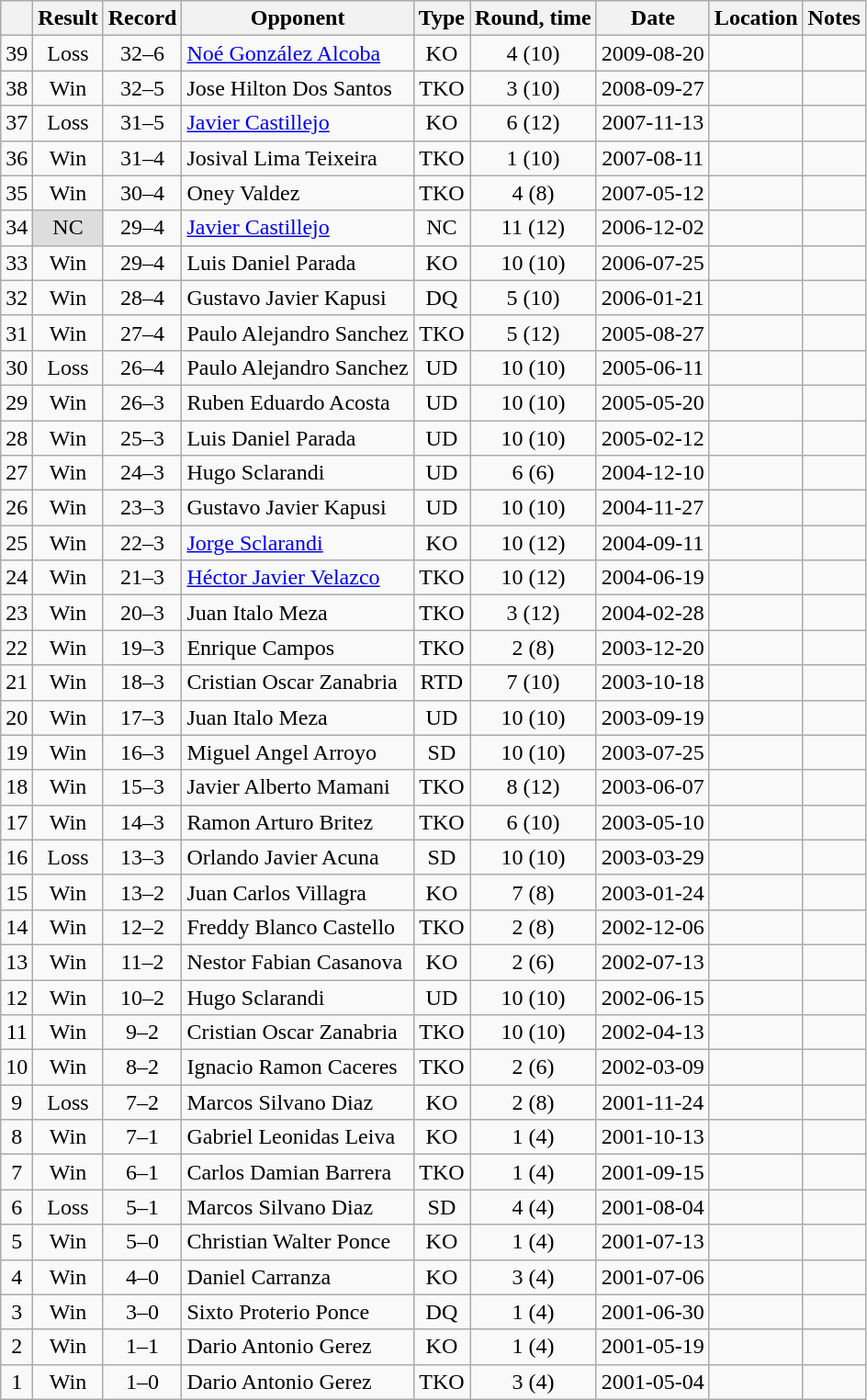<table class=wikitable style=text-align:center>
<tr>
<th></th>
<th>Result</th>
<th>Record</th>
<th>Opponent</th>
<th>Type</th>
<th>Round, time</th>
<th>Date</th>
<th>Location</th>
<th>Notes</th>
</tr>
<tr>
<td>39</td>
<td>Loss</td>
<td>32–6 </td>
<td align=left><a href='#'>Noé González Alcoba</a></td>
<td>KO</td>
<td>4 (10)</td>
<td>2009-08-20</td>
<td align=left></td>
<td align=left></td>
</tr>
<tr>
<td>38</td>
<td>Win</td>
<td>32–5 </td>
<td align=left>Jose Hilton Dos Santos</td>
<td>TKO</td>
<td>3 (10)</td>
<td>2008-09-27</td>
<td align=left></td>
<td align=left></td>
</tr>
<tr>
<td>37</td>
<td>Loss</td>
<td>31–5 </td>
<td align=left><a href='#'>Javier Castillejo</a></td>
<td>KO</td>
<td>6 (12)</td>
<td>2007-11-13</td>
<td align=left></td>
<td align=left></td>
</tr>
<tr>
<td>36</td>
<td>Win</td>
<td>31–4 </td>
<td align=left>Josival Lima Teixeira</td>
<td>TKO</td>
<td>1 (10)</td>
<td>2007-08-11</td>
<td align=left></td>
<td align=left></td>
</tr>
<tr>
<td>35</td>
<td>Win</td>
<td>30–4 </td>
<td align=left>Oney Valdez</td>
<td>TKO</td>
<td>4 (8)</td>
<td>2007-05-12</td>
<td align=left></td>
<td align=left></td>
</tr>
<tr>
<td>34</td>
<td style=background:#DDD>NC</td>
<td>29–4 </td>
<td align=left><a href='#'>Javier Castillejo</a></td>
<td>NC</td>
<td>11 (12)</td>
<td>2006-12-02</td>
<td align=left></td>
<td align=left></td>
</tr>
<tr>
<td>33</td>
<td>Win</td>
<td>29–4</td>
<td align=left>Luis Daniel Parada</td>
<td>KO</td>
<td>10 (10)</td>
<td>2006-07-25</td>
<td align=left></td>
<td align=left></td>
</tr>
<tr>
<td>32</td>
<td>Win</td>
<td>28–4</td>
<td align=left>Gustavo Javier Kapusi</td>
<td>DQ</td>
<td>5 (10)</td>
<td>2006-01-21</td>
<td align=left></td>
<td align=left></td>
</tr>
<tr>
<td>31</td>
<td>Win</td>
<td>27–4</td>
<td align=left>Paulo Alejandro Sanchez</td>
<td>TKO</td>
<td>5 (12)</td>
<td>2005-08-27</td>
<td align=left></td>
<td align=left></td>
</tr>
<tr>
<td>30</td>
<td>Loss</td>
<td>26–4</td>
<td align=left>Paulo Alejandro Sanchez</td>
<td>UD</td>
<td>10 (10)</td>
<td>2005-06-11</td>
<td align=left></td>
<td align=left></td>
</tr>
<tr>
<td>29</td>
<td>Win</td>
<td>26–3</td>
<td align=left>Ruben Eduardo Acosta</td>
<td>UD</td>
<td>10 (10)</td>
<td>2005-05-20</td>
<td align=left></td>
<td align=left></td>
</tr>
<tr>
<td>28</td>
<td>Win</td>
<td>25–3</td>
<td align=left>Luis Daniel Parada</td>
<td>UD</td>
<td>10 (10)</td>
<td>2005-02-12</td>
<td align=left></td>
<td align=left></td>
</tr>
<tr>
<td>27</td>
<td>Win</td>
<td>24–3</td>
<td align=left>Hugo Sclarandi</td>
<td>UD</td>
<td>6 (6)</td>
<td>2004-12-10</td>
<td align=left></td>
<td align=left></td>
</tr>
<tr>
<td>26</td>
<td>Win</td>
<td>23–3</td>
<td align=left>Gustavo Javier Kapusi</td>
<td>UD</td>
<td>10 (10)</td>
<td>2004-11-27</td>
<td align=left></td>
<td align=left></td>
</tr>
<tr>
<td>25</td>
<td>Win</td>
<td>22–3</td>
<td align=left><a href='#'>Jorge Sclarandi</a></td>
<td>KO</td>
<td>10 (12)</td>
<td>2004-09-11</td>
<td align=left></td>
<td align=left></td>
</tr>
<tr>
<td>24</td>
<td>Win</td>
<td>21–3</td>
<td align=left><a href='#'>Héctor Javier Velazco</a></td>
<td>TKO</td>
<td>10 (12)</td>
<td>2004-06-19</td>
<td align=left></td>
<td align=left></td>
</tr>
<tr>
<td>23</td>
<td>Win</td>
<td>20–3</td>
<td align=left>Juan Italo Meza</td>
<td>TKO</td>
<td>3 (12)</td>
<td>2004-02-28</td>
<td align=left></td>
<td align=left></td>
</tr>
<tr>
<td>22</td>
<td>Win</td>
<td>19–3</td>
<td align=left>Enrique Campos</td>
<td>TKO</td>
<td>2 (8)</td>
<td>2003-12-20</td>
<td align=left></td>
<td align=left></td>
</tr>
<tr>
<td>21</td>
<td>Win</td>
<td>18–3</td>
<td align=left>Cristian Oscar Zanabria</td>
<td>RTD</td>
<td>7 (10)</td>
<td>2003-10-18</td>
<td align=left></td>
<td align=left></td>
</tr>
<tr>
<td>20</td>
<td>Win</td>
<td>17–3</td>
<td align=left>Juan Italo Meza</td>
<td>UD</td>
<td>10 (10)</td>
<td>2003-09-19</td>
<td align=left></td>
<td align=left></td>
</tr>
<tr>
<td>19</td>
<td>Win</td>
<td>16–3</td>
<td align=left>Miguel Angel Arroyo</td>
<td>SD</td>
<td>10 (10)</td>
<td>2003-07-25</td>
<td align=left></td>
<td align=left></td>
</tr>
<tr>
<td>18</td>
<td>Win</td>
<td>15–3</td>
<td align=left>Javier Alberto Mamani</td>
<td>TKO</td>
<td>8 (12)</td>
<td>2003-06-07</td>
<td align=left></td>
<td align=left></td>
</tr>
<tr>
<td>17</td>
<td>Win</td>
<td>14–3</td>
<td align=left>Ramon Arturo Britez</td>
<td>TKO</td>
<td>6 (10)</td>
<td>2003-05-10</td>
<td align=left></td>
<td align=left></td>
</tr>
<tr>
<td>16</td>
<td>Loss</td>
<td>13–3</td>
<td align=left>Orlando Javier Acuna</td>
<td>SD</td>
<td>10 (10)</td>
<td>2003-03-29</td>
<td align=left></td>
<td align=left></td>
</tr>
<tr>
<td>15</td>
<td>Win</td>
<td>13–2</td>
<td align=left>Juan Carlos Villagra</td>
<td>KO</td>
<td>7 (8)</td>
<td>2003-01-24</td>
<td align=left></td>
<td align=left></td>
</tr>
<tr>
<td>14</td>
<td>Win</td>
<td>12–2</td>
<td align=left>Freddy Blanco Castello</td>
<td>TKO</td>
<td>2 (8)</td>
<td>2002-12-06</td>
<td align=left></td>
<td align=left></td>
</tr>
<tr>
<td>13</td>
<td>Win</td>
<td>11–2</td>
<td align=left>Nestor Fabian Casanova</td>
<td>KO</td>
<td>2 (6)</td>
<td>2002-07-13</td>
<td align=left></td>
<td align=left></td>
</tr>
<tr>
<td>12</td>
<td>Win</td>
<td>10–2</td>
<td align=left>Hugo Sclarandi</td>
<td>UD</td>
<td>10 (10)</td>
<td>2002-06-15</td>
<td align=left></td>
<td align=left></td>
</tr>
<tr>
<td>11</td>
<td>Win</td>
<td>9–2</td>
<td align=left>Cristian Oscar Zanabria</td>
<td>TKO</td>
<td>10 (10)</td>
<td>2002-04-13</td>
<td align=left></td>
<td align=left></td>
</tr>
<tr>
<td>10</td>
<td>Win</td>
<td>8–2</td>
<td align=left>Ignacio Ramon Caceres</td>
<td>TKO</td>
<td>2 (6)</td>
<td>2002-03-09</td>
<td align=left></td>
<td align=left></td>
</tr>
<tr>
<td>9</td>
<td>Loss</td>
<td>7–2</td>
<td align=left>Marcos Silvano Diaz</td>
<td>KO</td>
<td>2 (8)</td>
<td>2001-11-24</td>
<td align=left></td>
<td align=left></td>
</tr>
<tr>
<td>8</td>
<td>Win</td>
<td>7–1</td>
<td align=left>Gabriel Leonidas Leiva</td>
<td>KO</td>
<td>1 (4)</td>
<td>2001-10-13</td>
<td align=left></td>
<td align=left></td>
</tr>
<tr>
<td>7</td>
<td>Win</td>
<td>6–1</td>
<td align=left>Carlos Damian Barrera</td>
<td>TKO</td>
<td>1 (4)</td>
<td>2001-09-15</td>
<td align=left></td>
<td align=left></td>
</tr>
<tr>
<td>6</td>
<td>Loss</td>
<td>5–1</td>
<td align=left>Marcos Silvano Diaz</td>
<td>SD</td>
<td>4 (4)</td>
<td>2001-08-04</td>
<td align=left></td>
<td align=left></td>
</tr>
<tr>
<td>5</td>
<td>Win</td>
<td>5–0</td>
<td align=left>Christian Walter Ponce</td>
<td>KO</td>
<td>1 (4)</td>
<td>2001-07-13</td>
<td align=left></td>
<td align=left></td>
</tr>
<tr>
<td>4</td>
<td>Win</td>
<td>4–0</td>
<td align=left>Daniel Carranza</td>
<td>KO</td>
<td>3 (4)</td>
<td>2001-07-06</td>
<td align=left></td>
<td align=left></td>
</tr>
<tr>
<td>3</td>
<td>Win</td>
<td>3–0</td>
<td align=left>Sixto Proterio Ponce</td>
<td>DQ</td>
<td>1 (4)</td>
<td>2001-06-30</td>
<td align=left></td>
<td align=left></td>
</tr>
<tr>
<td>2</td>
<td>Win</td>
<td>1–1</td>
<td align=left>Dario Antonio Gerez</td>
<td>KO</td>
<td>1 (4)</td>
<td>2001-05-19</td>
<td align=left></td>
<td align=left></td>
</tr>
<tr>
<td>1</td>
<td>Win</td>
<td>1–0</td>
<td align=left>Dario Antonio Gerez</td>
<td>TKO</td>
<td>3 (4)</td>
<td>2001-05-04</td>
<td align=left></td>
<td align=left></td>
</tr>
</table>
